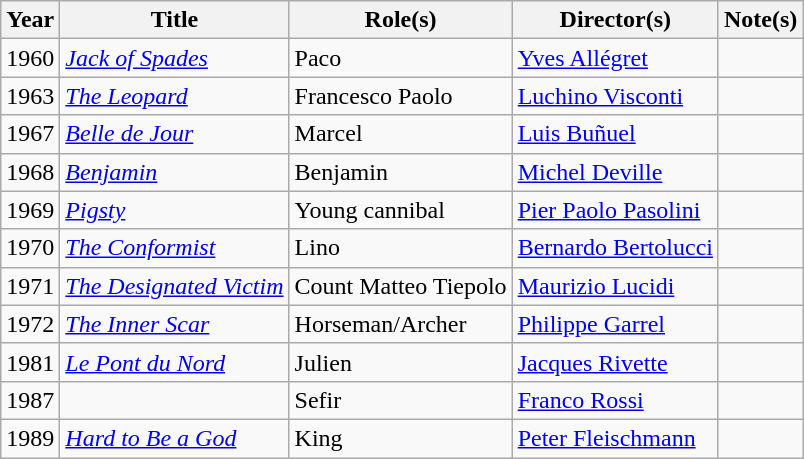<table class="wikitable sortable">
<tr>
<th>Year</th>
<th>Title</th>
<th>Role(s)</th>
<th class="unsortable">Director(s)</th>
<th>Note(s)</th>
</tr>
<tr>
<td>1960</td>
<td><em><a href='#'>Jack of Spades</a></em></td>
<td>Paco</td>
<td><a href='#'>Yves Allégret</a></td>
<td></td>
</tr>
<tr>
<td>1963</td>
<td><em><a href='#'>The Leopard</a></em></td>
<td>Francesco Paolo</td>
<td><a href='#'>Luchino Visconti</a></td>
<td></td>
</tr>
<tr>
<td>1967</td>
<td><em><a href='#'>Belle de Jour</a></em></td>
<td>Marcel</td>
<td><a href='#'>Luis Buñuel</a></td>
<td></td>
</tr>
<tr>
<td>1968</td>
<td><em><a href='#'>Benjamin</a></em></td>
<td>Benjamin</td>
<td><a href='#'>Michel Deville</a></td>
<td></td>
</tr>
<tr>
<td>1969</td>
<td><em><a href='#'>Pigsty</a></em></td>
<td>Young cannibal</td>
<td><a href='#'>Pier Paolo Pasolini</a></td>
<td></td>
</tr>
<tr>
<td>1970</td>
<td><em><a href='#'>The Conformist</a></em></td>
<td>Lino</td>
<td><a href='#'>Bernardo Bertolucci</a></td>
<td></td>
</tr>
<tr>
<td>1971</td>
<td><em><a href='#'>The Designated Victim</a></em></td>
<td>Count Matteo Tiepolo</td>
<td><a href='#'>Maurizio Lucidi</a></td>
<td></td>
</tr>
<tr>
<td>1972</td>
<td><em><a href='#'>The Inner Scar</a></em></td>
<td>Horseman/Archer</td>
<td><a href='#'>Philippe Garrel</a></td>
<td></td>
</tr>
<tr>
<td>1981</td>
<td><em><a href='#'>Le Pont du Nord</a></em></td>
<td>Julien</td>
<td><a href='#'>Jacques Rivette</a></td>
<td></td>
</tr>
<tr>
<td>1987</td>
<td></td>
<td>Sefir</td>
<td><a href='#'>Franco Rossi</a></td>
<td></td>
</tr>
<tr>
<td>1989</td>
<td><em><a href='#'>Hard to Be a God</a></em></td>
<td>King</td>
<td><a href='#'>Peter Fleischmann</a></td>
<td></td>
</tr>
</table>
